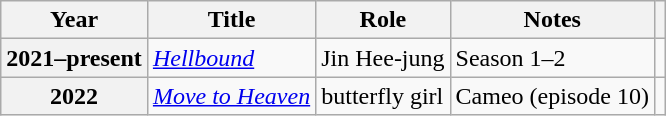<table class="wikitable plainrowheaders">
<tr>
<th scope="col">Year</th>
<th scope="col">Title</th>
<th scope="col">Role</th>
<th scope="col">Notes</th>
<th scope="col" class="unsortable"></th>
</tr>
<tr>
<th scope="row">2021–present</th>
<td><em><a href='#'>Hellbound</a></em></td>
<td>Jin Hee-jung</td>
<td>Season 1–2</td>
<td style="text-align:center"></td>
</tr>
<tr>
<th scope="row">2022</th>
<td><em><a href='#'>Move to Heaven</a></em></td>
<td>butterfly girl</td>
<td>Cameo (episode 10)</td>
<td style="text-align:center"></td>
</tr>
</table>
